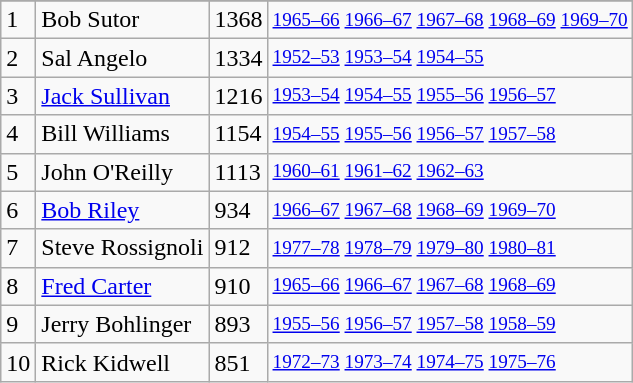<table class="wikitable">
<tr>
</tr>
<tr>
<td>1</td>
<td>Bob Sutor</td>
<td>1368</td>
<td style="font-size:80%;"><a href='#'>1965–66</a> <a href='#'>1966–67</a> <a href='#'>1967–68</a> <a href='#'>1968–69</a> <a href='#'>1969–70</a></td>
</tr>
<tr>
<td>2</td>
<td>Sal Angelo</td>
<td>1334</td>
<td style="font-size:80%;"><a href='#'>1952–53</a> <a href='#'>1953–54</a> <a href='#'>1954–55</a></td>
</tr>
<tr>
<td>3</td>
<td><a href='#'>Jack Sullivan</a></td>
<td>1216</td>
<td style="font-size:80%;"><a href='#'>1953–54</a> <a href='#'>1954–55</a> <a href='#'>1955–56</a> <a href='#'>1956–57</a></td>
</tr>
<tr>
<td>4</td>
<td>Bill Williams</td>
<td>1154</td>
<td style="font-size:80%;"><a href='#'>1954–55</a> <a href='#'>1955–56</a> <a href='#'>1956–57</a> <a href='#'>1957–58</a></td>
</tr>
<tr>
<td>5</td>
<td>John O'Reilly</td>
<td>1113</td>
<td style="font-size:80%;"><a href='#'>1960–61</a> <a href='#'>1961–62</a> <a href='#'>1962–63</a></td>
</tr>
<tr>
<td>6</td>
<td><a href='#'>Bob Riley</a></td>
<td>934</td>
<td style="font-size:80%;"><a href='#'>1966–67</a> <a href='#'>1967–68</a> <a href='#'>1968–69</a> <a href='#'>1969–70</a></td>
</tr>
<tr>
<td>7</td>
<td>Steve Rossignoli</td>
<td>912</td>
<td style="font-size:80%;"><a href='#'>1977–78</a> <a href='#'>1978–79</a> <a href='#'>1979–80</a> <a href='#'>1980–81</a></td>
</tr>
<tr>
<td>8</td>
<td><a href='#'>Fred Carter</a></td>
<td>910</td>
<td style="font-size:80%;"><a href='#'>1965–66</a> <a href='#'>1966–67</a> <a href='#'>1967–68</a> <a href='#'>1968–69</a></td>
</tr>
<tr>
<td>9</td>
<td>Jerry Bohlinger</td>
<td>893</td>
<td style="font-size:80%;"><a href='#'>1955–56</a> <a href='#'>1956–57</a> <a href='#'>1957–58</a> <a href='#'>1958–59</a></td>
</tr>
<tr>
<td>10</td>
<td>Rick Kidwell</td>
<td>851</td>
<td style="font-size:80%;"><a href='#'>1972–73</a> <a href='#'>1973–74</a> <a href='#'>1974–75</a> <a href='#'>1975–76</a></td>
</tr>
</table>
